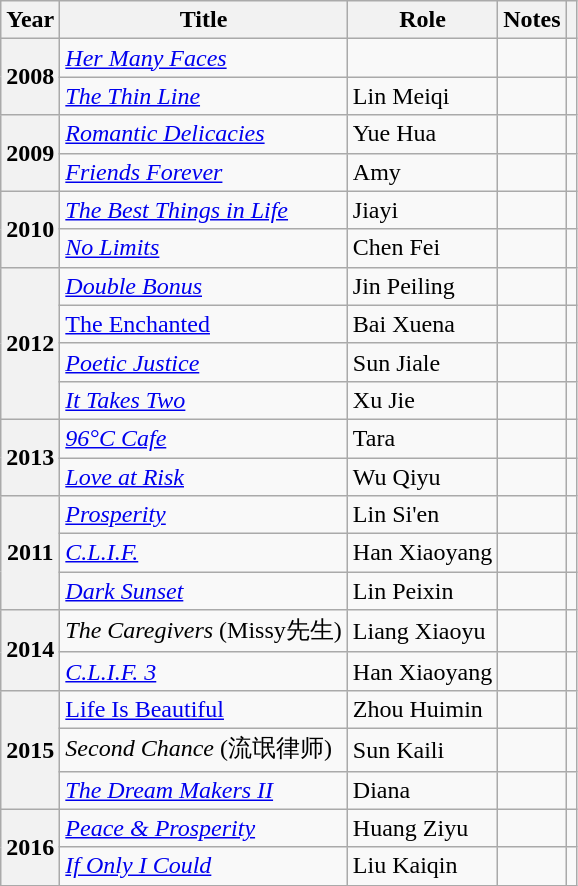<table class="wikitable sortable plainrowheaders">
<tr>
<th scope="col">Year</th>
<th scope="col">Title</th>
<th scope="col">Role</th>
<th scope="col" class="unsortable">Notes</th>
<th scope="col" class="unsortable"></th>
</tr>
<tr>
<th scope="row" rowspan="2">2008</th>
<td><em><a href='#'>Her Many Faces</a></em></td>
<td></td>
<td></td>
<td></td>
</tr>
<tr>
<td><em><a href='#'>The Thin Line</a></em></td>
<td>Lin Meiqi</td>
<td></td>
<td></td>
</tr>
<tr>
<th scope="row" rowspan="2">2009</th>
<td><em><a href='#'>Romantic Delicacies</a></em></td>
<td>Yue Hua</td>
<td></td>
<td></td>
</tr>
<tr>
<td><em><a href='#'>Friends Forever</a></em></td>
<td>Amy</td>
<td></td>
<td></td>
</tr>
<tr>
<th scope="row" rowspan="2">2010</th>
<td><em><a href='#'>The Best Things in Life</a></em></td>
<td>Jiayi</td>
<td></td>
<td></td>
</tr>
<tr>
<td><em><a href='#'>No Limits</a></em></td>
<td>Chen Fei</td>
<td></td>
<td></td>
</tr>
<tr>
<th scope="row" rowspan="4">2012</th>
<td><em><a href='#'>Double Bonus</a></em></td>
<td>Jin Peiling</td>
<td></td>
<td></td>
</tr>
<tr>
<td><a href='#'>The Enchanted</a></td>
<td>Bai Xuena</td>
<td></td>
<td></td>
</tr>
<tr>
<td><em><a href='#'>Poetic Justice</a></em></td>
<td>Sun Jiale</td>
<td></td>
<td></td>
</tr>
<tr>
<td><em><a href='#'>It Takes Two</a></em></td>
<td>Xu Jie</td>
<td></td>
<td></td>
</tr>
<tr>
<th scope="row" rowspan="2">2013</th>
<td><em><a href='#'>96°C Cafe</a></em></td>
<td>Tara</td>
<td></td>
<td></td>
</tr>
<tr>
<td><em><a href='#'>Love at Risk</a></em></td>
<td>Wu Qiyu</td>
<td></td>
<td></td>
</tr>
<tr>
<th scope="row" rowspan="3">2011</th>
<td><em><a href='#'>Prosperity</a></em></td>
<td>Lin Si'en</td>
<td></td>
<td></td>
</tr>
<tr>
<td><em><a href='#'>C.L.I.F.</a></em></td>
<td>Han Xiaoyang</td>
<td></td>
<td></td>
</tr>
<tr>
<td><em><a href='#'>Dark Sunset</a></em></td>
<td>Lin Peixin</td>
<td></td>
<td></td>
</tr>
<tr>
<th scope="row" rowspan="2">2014</th>
<td><em>The Caregivers</em> (Missy先生)</td>
<td>Liang Xiaoyu</td>
<td></td>
<td></td>
</tr>
<tr>
<td><em><a href='#'>C.L.I.F. 3</a></em></td>
<td>Han Xiaoyang</td>
<td></td>
<td></td>
</tr>
<tr>
<th scope="row" rowspan="3">2015</th>
<td><a href='#'>Life Is Beautiful</a></td>
<td>Zhou Huimin</td>
<td></td>
<td></td>
</tr>
<tr>
<td><em>Second Chance</em> (流氓律师)</td>
<td>Sun Kaili</td>
<td></td>
<td></td>
</tr>
<tr>
<td><em><a href='#'>The Dream Makers II</a></em></td>
<td>Diana</td>
<td></td>
<td></td>
</tr>
<tr>
<th scope="row" rowspan="2">2016</th>
<td><em><a href='#'>Peace & Prosperity</a></em></td>
<td>Huang Ziyu</td>
<td></td>
<td></td>
</tr>
<tr>
<td><em><a href='#'>If Only I Could</a></em></td>
<td>Liu Kaiqin</td>
<td></td>
<td></td>
</tr>
</table>
